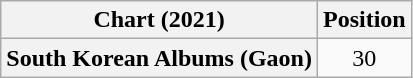<table class="wikitable plainrowheaders" style="text-align:center">
<tr>
<th scope="col">Chart (2021)</th>
<th scope="col">Position</th>
</tr>
<tr>
<th scope="row">South Korean Albums (Gaon)</th>
<td>30</td>
</tr>
</table>
